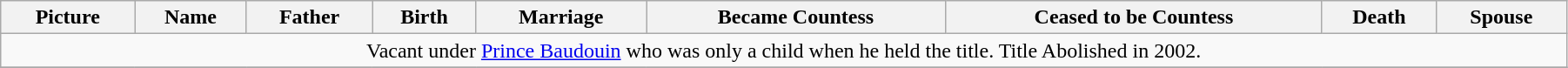<table width=95% class="wikitable">
<tr>
<th>Picture</th>
<th>Name</th>
<th>Father</th>
<th>Birth</th>
<th>Marriage</th>
<th>Became Countess</th>
<th>Ceased to be Countess</th>
<th>Death</th>
<th>Spouse</th>
</tr>
<tr>
<td align="center" colspan="9">Vacant under <a href='#'>Prince Baudouin</a> who was only a child when he held the title.  Title Abolished in 2002.</td>
</tr>
<tr>
</tr>
</table>
